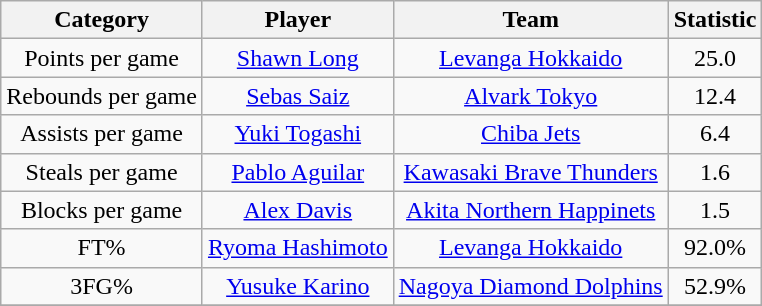<table class="wikitable" style="text-align:center">
<tr>
<th>Category</th>
<th>Player</th>
<th>Team</th>
<th>Statistic</th>
</tr>
<tr>
<td>Points per game</td>
<td> <a href='#'>Shawn Long</a></td>
<td><a href='#'>Levanga Hokkaido</a></td>
<td>25.0</td>
</tr>
<tr>
<td>Rebounds per game</td>
<td> <a href='#'>Sebas Saiz</a></td>
<td><a href='#'>Alvark Tokyo</a></td>
<td>12.4</td>
</tr>
<tr>
<td>Assists per game</td>
<td> <a href='#'>Yuki Togashi</a></td>
<td><a href='#'>Chiba Jets</a></td>
<td>6.4</td>
</tr>
<tr>
<td>Steals per game</td>
<td> <a href='#'>Pablo Aguilar</a></td>
<td><a href='#'>Kawasaki Brave Thunders</a></td>
<td>1.6</td>
</tr>
<tr>
<td>Blocks per game</td>
<td> <a href='#'>Alex Davis</a></td>
<td><a href='#'>Akita Northern Happinets</a></td>
<td>1.5</td>
</tr>
<tr>
<td>FT%</td>
<td> <a href='#'>Ryoma Hashimoto</a></td>
<td><a href='#'>Levanga Hokkaido</a></td>
<td>92.0%</td>
</tr>
<tr>
<td>3FG%</td>
<td><a href='#'>Yusuke Karino</a></td>
<td><a href='#'>Nagoya Diamond Dolphins</a></td>
<td>52.9%</td>
</tr>
<tr>
</tr>
</table>
